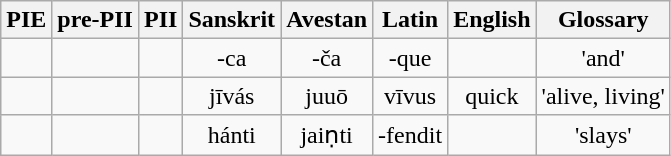<table class="wikitable" style="text-align: center;">
<tr>
<th>PIE</th>
<th>pre-PII</th>
<th>PII</th>
<th>Sanskrit</th>
<th>Avestan</th>
<th>Latin</th>
<th>English</th>
<th>Glossary</th>
</tr>
<tr>
<td></td>
<td></td>
<td></td>
<td>-ca</td>
<td>-ča</td>
<td>-que</td>
<td></td>
<td>'and'</td>
</tr>
<tr>
<td></td>
<td></td>
<td></td>
<td>jīvás</td>
<td>juuō</td>
<td>vīvus</td>
<td>quick</td>
<td>'alive, living'</td>
</tr>
<tr>
<td></td>
<td></td>
<td></td>
<td>hánti</td>
<td>jaiṇti</td>
<td>-fendit</td>
<td></td>
<td>'slays'</td>
</tr>
</table>
